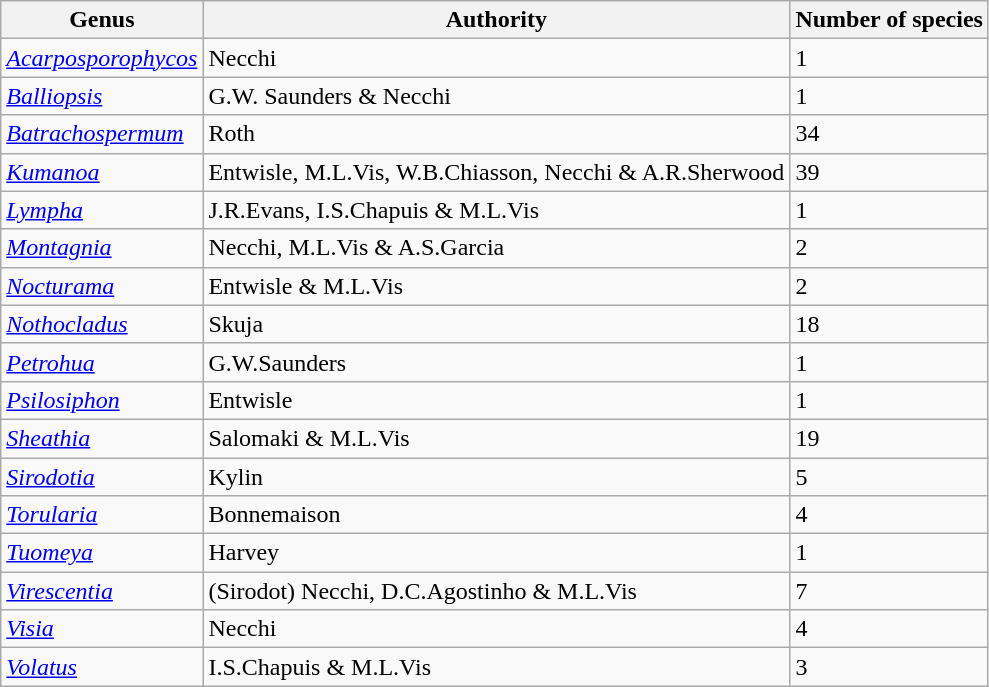<table class="wikitable">
<tr>
<th>Genus</th>
<th>Authority</th>
<th>Number of species</th>
</tr>
<tr>
<td><em><a href='#'>Acarposporophycos</a></em></td>
<td>Necchi</td>
<td>1</td>
</tr>
<tr>
<td><em><a href='#'>Balliopsis</a></em></td>
<td>G.W. Saunders & Necchi</td>
<td>1</td>
</tr>
<tr>
<td><em><a href='#'>Batrachospermum</a></em></td>
<td>Roth</td>
<td>34</td>
</tr>
<tr>
<td><em><a href='#'>Kumanoa</a></em></td>
<td>Entwisle, M.L.Vis, W.B.Chiasson, Necchi & A.R.Sherwood</td>
<td>39</td>
</tr>
<tr>
<td><em><a href='#'>Lympha</a></em></td>
<td>J.R.Evans, I.S.Chapuis & M.L.Vis</td>
<td>1</td>
</tr>
<tr>
<td><em><a href='#'>Montagnia</a></em></td>
<td>Necchi, M.L.Vis & A.S.Garcia</td>
<td>2</td>
</tr>
<tr>
<td><em><a href='#'>Nocturama</a></em></td>
<td>Entwisle & M.L.Vis</td>
<td>2</td>
</tr>
<tr>
<td><em><a href='#'>Nothocladus</a></em></td>
<td>Skuja</td>
<td>18</td>
</tr>
<tr>
<td><em><a href='#'>Petrohua</a></em></td>
<td>G.W.Saunders</td>
<td>1</td>
</tr>
<tr>
<td><em><a href='#'>Psilosiphon</a></em></td>
<td>Entwisle</td>
<td>1</td>
</tr>
<tr>
<td><em><a href='#'>Sheathia</a></em></td>
<td>Salomaki & M.L.Vis</td>
<td>19</td>
</tr>
<tr>
<td><em><a href='#'>Sirodotia</a></em></td>
<td>Kylin</td>
<td>5</td>
</tr>
<tr>
<td><em><a href='#'>Torularia</a></em></td>
<td>Bonnemaison</td>
<td>4</td>
</tr>
<tr>
<td><em><a href='#'>Tuomeya</a></em></td>
<td>Harvey</td>
<td>1</td>
</tr>
<tr>
<td><em><a href='#'>Virescentia</a></em></td>
<td>(Sirodot) Necchi, D.C.Agostinho & M.L.Vis</td>
<td>7</td>
</tr>
<tr>
<td><em><a href='#'>Visia</a></em></td>
<td>Necchi</td>
<td>4</td>
</tr>
<tr>
<td><em><a href='#'>Volatus</a></em></td>
<td>I.S.Chapuis & M.L.Vis</td>
<td>3</td>
</tr>
</table>
